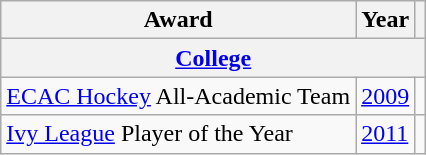<table class="wikitable">
<tr>
<th>Award</th>
<th>Year</th>
<th></th>
</tr>
<tr>
<th colspan="3"><a href='#'>College</a></th>
</tr>
<tr>
<td><a href='#'>ECAC Hockey</a> All-Academic Team</td>
<td><a href='#'>2009</a></td>
<td></td>
</tr>
<tr>
<td><a href='#'>Ivy League</a> Player of the Year</td>
<td><a href='#'>2011</a></td>
<td></td>
</tr>
</table>
